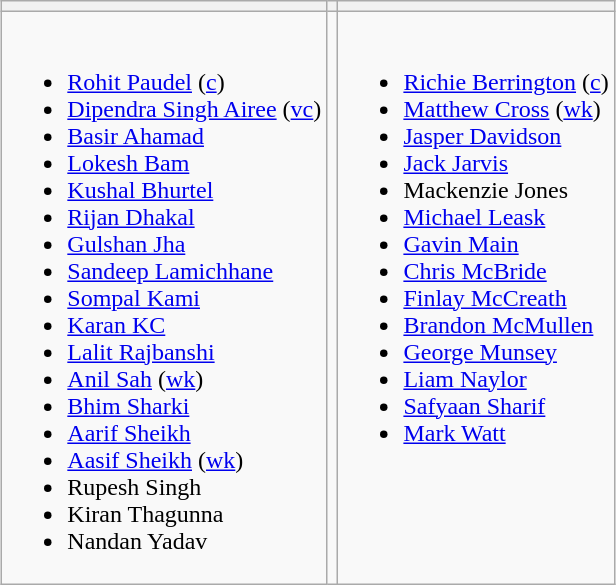<table class="wikitable" style="text-align:left; margin:auto">
<tr>
<th></th>
<th></th>
<th></th>
</tr>
<tr style="vertical-align:top">
<td><br><ul><li><a href='#'>Rohit Paudel</a> (<a href='#'>c</a>)</li><li><a href='#'>Dipendra Singh Airee</a> (<a href='#'>vc</a>)</li><li><a href='#'>Basir Ahamad</a></li><li><a href='#'>Lokesh Bam</a></li><li><a href='#'>Kushal Bhurtel</a></li><li><a href='#'>Rijan Dhakal</a></li><li><a href='#'>Gulshan Jha</a></li><li><a href='#'>Sandeep Lamichhane</a></li><li><a href='#'>Sompal Kami</a></li><li><a href='#'>Karan KC</a></li><li><a href='#'>Lalit Rajbanshi</a></li><li><a href='#'>Anil Sah</a> (<a href='#'>wk</a>)</li><li><a href='#'>Bhim Sharki</a></li><li><a href='#'>Aarif Sheikh</a></li><li><a href='#'>Aasif Sheikh</a> (<a href='#'>wk</a>)</li><li>Rupesh Singh</li><li>Kiran Thagunna</li><li>Nandan Yadav</li></ul></td>
<td></td>
<td><br><ul><li><a href='#'>Richie Berrington</a> (<a href='#'>c</a>)</li><li><a href='#'>Matthew Cross</a> (<a href='#'>wk</a>)</li><li><a href='#'>Jasper Davidson</a></li><li><a href='#'>Jack Jarvis</a></li><li>Mackenzie Jones</li><li><a href='#'>Michael Leask</a></li><li><a href='#'>Gavin Main</a></li><li><a href='#'>Chris McBride</a></li><li><a href='#'>Finlay McCreath</a></li><li><a href='#'>Brandon McMullen</a></li><li><a href='#'>George Munsey</a></li><li><a href='#'>Liam Naylor</a></li><li><a href='#'>Safyaan Sharif</a></li><li><a href='#'>Mark Watt</a></li></ul></td>
</tr>
</table>
